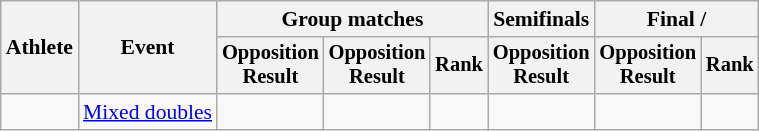<table class="wikitable" style="font-size:90%">
<tr>
<th rowspan="2">Athlete</th>
<th rowspan="2">Event</th>
<th colspan="3">Group matches</th>
<th>Semifinals</th>
<th colspan=2>Final / </th>
</tr>
<tr style="font-size:95%">
<th>Opposition<br>Result</th>
<th>Opposition<br>Result</th>
<th>Rank</th>
<th>Opposition<br>Result</th>
<th>Opposition<br>Result</th>
<th>Rank</th>
</tr>
<tr align=center>
<td align=left></td>
<td align=left><a href='#'>Mixed doubles</a></td>
<td></td>
<td></td>
<td></td>
<td></td>
<td></td>
<td></td>
</tr>
</table>
